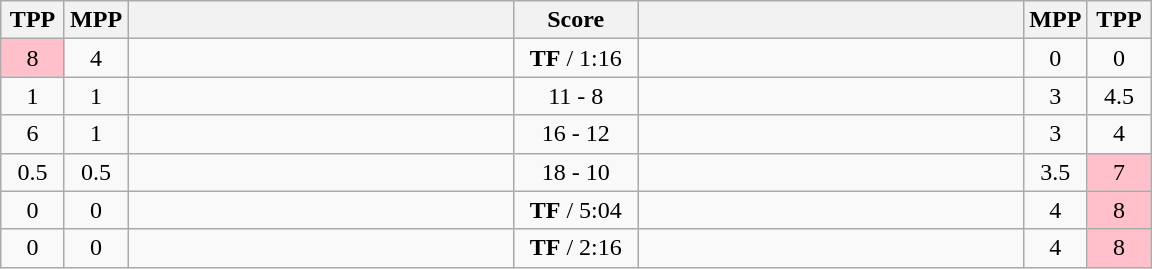<table class="wikitable" style="text-align: center;" |>
<tr>
<th width="35">TPP</th>
<th width="35">MPP</th>
<th width="250"></th>
<th width="75">Score</th>
<th width="250"></th>
<th width="35">MPP</th>
<th width="35">TPP</th>
</tr>
<tr>
<td bgcolor=pink>8</td>
<td>4</td>
<td style="text-align:left;"></td>
<td><strong>TF</strong> / 1:16</td>
<td style="text-align:left;"><strong></strong></td>
<td>0</td>
<td>0</td>
</tr>
<tr>
<td>1</td>
<td>1</td>
<td style="text-align:left;"><strong></strong></td>
<td>11 - 8</td>
<td style="text-align:left;"></td>
<td>3</td>
<td>4.5</td>
</tr>
<tr>
<td>6</td>
<td>1</td>
<td style="text-align:left;"><strong></strong></td>
<td>16 - 12</td>
<td style="text-align:left;"></td>
<td>3</td>
<td>4</td>
</tr>
<tr>
<td>0.5</td>
<td>0.5</td>
<td style="text-align:left;"><strong></strong></td>
<td>18 - 10</td>
<td style="text-align:left;"></td>
<td>3.5</td>
<td bgcolor=pink>7</td>
</tr>
<tr>
<td>0</td>
<td>0</td>
<td style="text-align:left;"><strong></strong></td>
<td><strong>TF</strong> / 5:04</td>
<td style="text-align:left;"></td>
<td>4</td>
<td bgcolor=pink>8</td>
</tr>
<tr>
<td>0</td>
<td>0</td>
<td style="text-align:left;"><strong></strong></td>
<td><strong>TF</strong> / 2:16</td>
<td style="text-align:left;"></td>
<td>4</td>
<td bgcolor=pink>8</td>
</tr>
</table>
